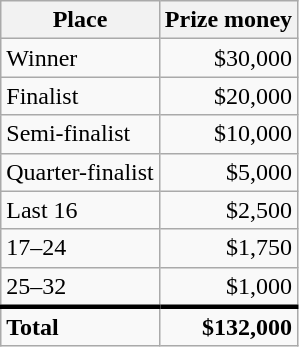<table class="wikitable">
<tr>
<th scope=col>Place</th>
<th scope=col>Prize money</th>
</tr>
<tr>
<td>Winner</td>
<td style="text-align:right">$30,000</td>
</tr>
<tr>
<td>Finalist</td>
<td style="text-align:right">$20,000</td>
</tr>
<tr>
<td>Semi-finalist</td>
<td style="text-align:right">$10,000</td>
</tr>
<tr>
<td>Quarter-finalist</td>
<td style="text-align:right">$5,000</td>
</tr>
<tr>
<td>Last 16</td>
<td style="text-align:right">$2,500</td>
</tr>
<tr>
<td>17–24</td>
<td style="text-align:right">$1,750</td>
</tr>
<tr>
<td>25–32</td>
<td style="text-align:right">$1,000</td>
</tr>
<tr>
<td style="border-top:medium solid"><strong>Total</strong></td>
<td style="border-top:medium solid; text-align:right"><strong>$132,000</strong></td>
</tr>
</table>
